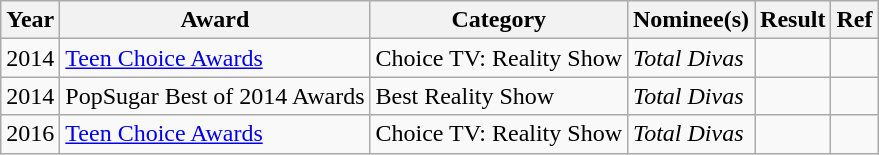<table class="wikitable sortable">
<tr>
<th>Year</th>
<th>Award</th>
<th>Category</th>
<th>Nominee(s)</th>
<th>Result</th>
<th>Ref</th>
</tr>
<tr>
<td>2014</td>
<td><a href='#'>Teen Choice Awards</a></td>
<td>Choice TV: Reality Show</td>
<td><em>Total Divas</em></td>
<td></td>
<td></td>
</tr>
<tr>
<td>2014</td>
<td>PopSugar Best of 2014 Awards</td>
<td>Best Reality Show</td>
<td><em>Total Divas</em></td>
<td></td>
<td></td>
</tr>
<tr>
<td>2016</td>
<td><a href='#'>Teen Choice Awards</a></td>
<td>Choice TV: Reality Show</td>
<td><em>Total Divas</em></td>
<td></td>
<td></td>
</tr>
</table>
